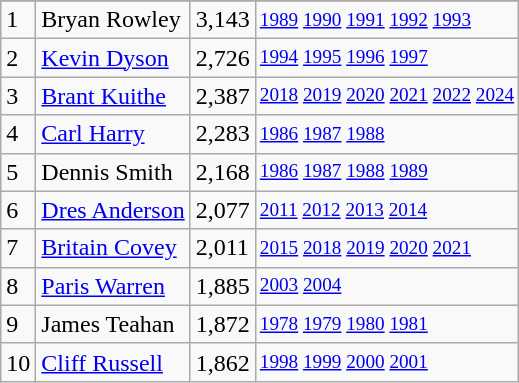<table class="wikitable">
<tr>
</tr>
<tr>
<td>1</td>
<td>Bryan Rowley</td>
<td>3,143</td>
<td style="font-size:80%;"><a href='#'>1989</a> <a href='#'>1990</a> <a href='#'>1991</a> <a href='#'>1992</a> <a href='#'>1993</a></td>
</tr>
<tr>
<td>2</td>
<td><a href='#'>Kevin Dyson</a></td>
<td>2,726</td>
<td style="font-size:80%;"><a href='#'>1994</a> <a href='#'>1995</a> <a href='#'>1996</a> <a href='#'>1997</a></td>
</tr>
<tr>
<td>3</td>
<td><a href='#'>Brant Kuithe</a></td>
<td>2,387</td>
<td style="font-size:80%;"><a href='#'>2018</a> <a href='#'>2019</a> <a href='#'>2020</a> <a href='#'>2021</a> <a href='#'>2022</a> <a href='#'>2024</a></td>
</tr>
<tr>
<td>4</td>
<td><a href='#'>Carl Harry</a></td>
<td>2,283</td>
<td style="font-size:80%;"><a href='#'>1986</a> <a href='#'>1987</a> <a href='#'>1988</a></td>
</tr>
<tr>
<td>5</td>
<td>Dennis Smith</td>
<td>2,168</td>
<td style="font-size:80%;"><a href='#'>1986</a> <a href='#'>1987</a> <a href='#'>1988</a> <a href='#'>1989</a></td>
</tr>
<tr>
<td>6</td>
<td><a href='#'>Dres Anderson</a></td>
<td>2,077</td>
<td style="font-size:80%;"><a href='#'>2011</a> <a href='#'>2012</a> <a href='#'>2013</a> <a href='#'>2014</a></td>
</tr>
<tr>
<td>7</td>
<td><a href='#'>Britain Covey</a></td>
<td>2,011</td>
<td style="font-size:80%;"><a href='#'>2015</a> <a href='#'>2018</a> <a href='#'>2019</a> <a href='#'>2020</a> <a href='#'>2021</a></td>
</tr>
<tr>
<td>8</td>
<td><a href='#'>Paris Warren</a></td>
<td>1,885</td>
<td style="font-size:80%;"><a href='#'>2003</a> <a href='#'>2004</a></td>
</tr>
<tr>
<td>9</td>
<td>James Teahan</td>
<td>1,872</td>
<td style="font-size:80%;"><a href='#'>1978</a> <a href='#'>1979</a> <a href='#'>1980</a> <a href='#'>1981</a></td>
</tr>
<tr>
<td>10</td>
<td><a href='#'>Cliff Russell</a></td>
<td>1,862</td>
<td style="font-size:80%;"><a href='#'>1998</a> <a href='#'>1999</a> <a href='#'>2000</a> <a href='#'>2001</a></td>
</tr>
</table>
